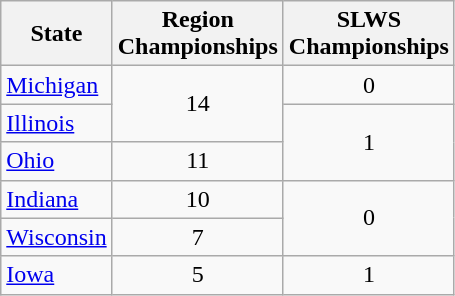<table class="wikitable">
<tr>
<th>State</th>
<th>Region<br>Championships</th>
<th>SLWS<br>Championships</th>
</tr>
<tr>
<td> <a href='#'>Michigan</a></td>
<td align=center rowspan=2>14</td>
<td align=center>0</td>
</tr>
<tr>
<td> <a href='#'>Illinois</a></td>
<td align=center rowspan=2>1</td>
</tr>
<tr>
<td> <a href='#'>Ohio</a></td>
<td align=center>11</td>
</tr>
<tr>
<td> <a href='#'>Indiana</a></td>
<td align=center>10</td>
<td align=center rowspan=2>0</td>
</tr>
<tr>
<td> <a href='#'>Wisconsin</a></td>
<td align=center>7</td>
</tr>
<tr>
<td> <a href='#'>Iowa</a></td>
<td align=center>5</td>
<td align=center>1</td>
</tr>
</table>
